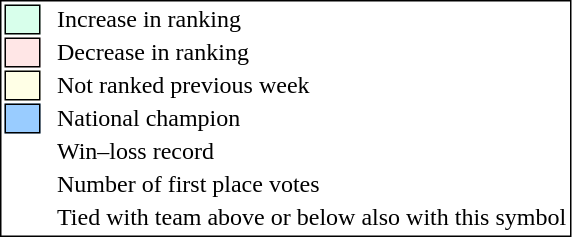<table style="border:1px solid black;">
<tr>
<td style="background:#D8FFEB; width:20px; border:1px solid black;"></td>
<td> </td>
<td>Increase in ranking</td>
</tr>
<tr>
<td style="background:#FFE6E6; width:20px; border:1px solid black;"></td>
<td> </td>
<td>Decrease in ranking</td>
</tr>
<tr>
<td style="background:#FFFFE6; width:20px; border:1px solid black;"></td>
<td> </td>
<td>Not ranked previous week</td>
</tr>
<tr>
<td style="background:#9cf; width:20px; border:1px solid black;"></td>
<td> </td>
<td>National champion</td>
</tr>
<tr>
<td></td>
<td> </td>
<td>Win–loss record</td>
</tr>
<tr>
<td></td>
<td> </td>
<td>Number of first place votes</td>
</tr>
<tr>
<td></td>
<td></td>
<td>Tied with team above or below also with this symbol</td>
</tr>
</table>
